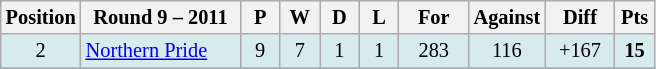<table class="wikitable" style="text-align:center; font-size:85%;">
<tr>
<th width=40 abbr="Position">Position</th>
<th width=100>Round 9 – 2011</th>
<th width=20 abbr="Played">P</th>
<th width=20 abbr="Won">W</th>
<th width=20 abbr="Drawn">D</th>
<th width=20 abbr="Lost">L</th>
<th width=40 abbr="Points for">For</th>
<th width=40 abbr="Points against">Against</th>
<th width=40 abbr="Points difference">Diff</th>
<th width=20 abbr="Points">Pts</th>
</tr>
<tr style="background: #d7ebed;">
<td>2</td>
<td style="text-align:left;"> <a href='#'>Northern Pride</a></td>
<td>9</td>
<td>7</td>
<td>1</td>
<td>1</td>
<td>283</td>
<td>116</td>
<td>+167</td>
<td><strong>15</strong></td>
</tr>
<tr>
</tr>
</table>
